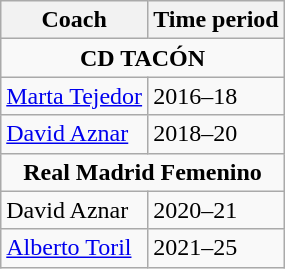<table class=wikitable>
<tr>
<th>Coach</th>
<th>Time period</th>
</tr>
<tr>
<td colspan="2" align ="center"><strong>CD TACÓN</strong></td>
</tr>
<tr>
<td><a href='#'>Marta Tejedor</a></td>
<td>2016–18</td>
</tr>
<tr>
<td><a href='#'>David Aznar</a></td>
<td>2018–20</td>
</tr>
<tr>
<td colspan="2" align="center"><strong>Real Madrid Femenino</strong></td>
</tr>
<tr>
<td>David Aznar</td>
<td>2020–21</td>
</tr>
<tr>
<td><a href='#'>Alberto Toril</a></td>
<td>2021–25</td>
</tr>
</table>
